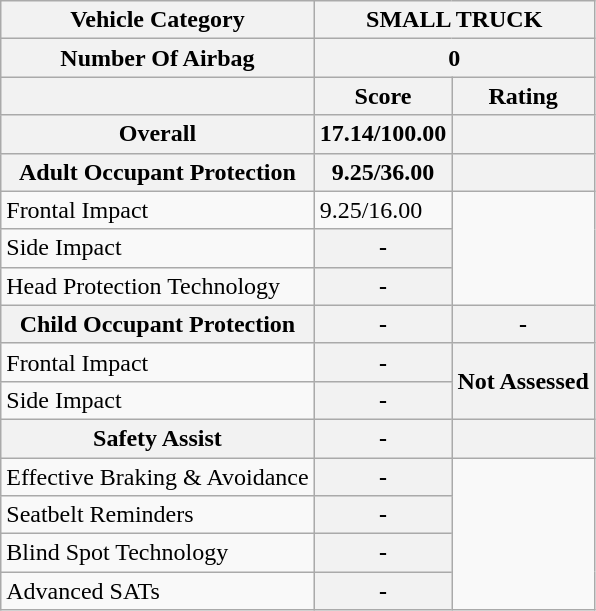<table class="wikitable">
<tr>
<th>Vehicle Category</th>
<th colspan="2">SMALL TRUCK</th>
</tr>
<tr>
<th>Number Of Airbag</th>
<th colspan="2">0</th>
</tr>
<tr>
<th></th>
<th>Score</th>
<th>Rating</th>
</tr>
<tr>
<th>Overall</th>
<th>17.14/100.00</th>
<th></th>
</tr>
<tr>
<th>Adult Occupant Protection</th>
<th>9.25/36.00</th>
<th></th>
</tr>
<tr>
<td>Frontal Impact</td>
<td>9.25/16.00</td>
<td rowspan="3"></td>
</tr>
<tr>
<td>Side Impact</td>
<th>-</th>
</tr>
<tr>
<td>Head Protection Technology</td>
<th>-</th>
</tr>
<tr>
<th>Child Occupant Protection</th>
<th>-</th>
<th>-</th>
</tr>
<tr>
<td>Frontal Impact</td>
<th>-</th>
<th rowspan="2">Not Assessed</th>
</tr>
<tr>
<td>Side Impact</td>
<th>-</th>
</tr>
<tr>
<th>Safety Assist</th>
<th>-</th>
<th></th>
</tr>
<tr>
<td>Effective Braking & Avoidance</td>
<th>-</th>
<td rowspan="4"></td>
</tr>
<tr>
<td>Seatbelt Reminders</td>
<th>-</th>
</tr>
<tr>
<td>Blind Spot Technology</td>
<th>-</th>
</tr>
<tr>
<td>Advanced SATs</td>
<th>-</th>
</tr>
</table>
